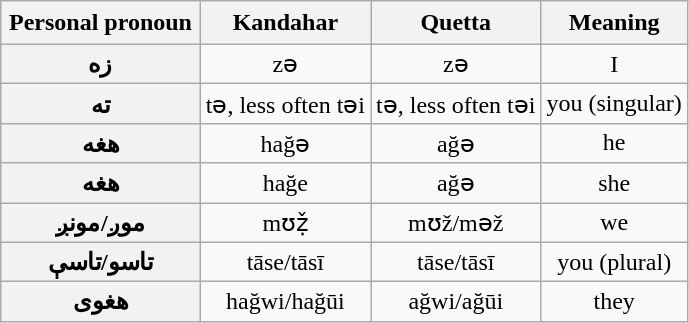<table class="wikitable" align="center">
<tr>
<th style="padding:5px;">Personal pronoun</th>
<th align = "center">Kandahar</th>
<th align = "center">Quetta</th>
<th align = "center">Meaning</th>
</tr>
<tr>
<th align = "left">زه</th>
<td align = "center">zə</td>
<td align = "center">zə</td>
<td align = "center">I</td>
</tr>
<tr>
<th align = "left">ته</th>
<td align = "center">tə, less often təi</td>
<td align = "center">tə, less often təi</td>
<td align = "center">you (singular)</td>
</tr>
<tr>
<th align = "left">هغه</th>
<td align = "center">hağə</td>
<td align = "center">ağə</td>
<td align = "center">he</td>
</tr>
<tr>
<th align = "left">هغه</th>
<td align = "center">hağe</td>
<td align = "center">ağə</td>
<td align = "center">she</td>
</tr>
<tr>
<th align = "left">موږ/مونږ</th>
<td align = "center">mʊẓ̌</td>
<td align = "center">mʊž/məž</td>
<td align = "center">we</td>
</tr>
<tr>
<th align = "left">تاسو/تاسې</th>
<td align = "center">tāse/tāsī</td>
<td align = "center">tāse/tāsī</td>
<td align = "center">you (plural)</td>
</tr>
<tr>
<th align = "left">هغوی</th>
<td align = "center">hağwi/hağūi</td>
<td align = "center">ağwi/ağūi</td>
<td align = "center">they</td>
</tr>
</table>
